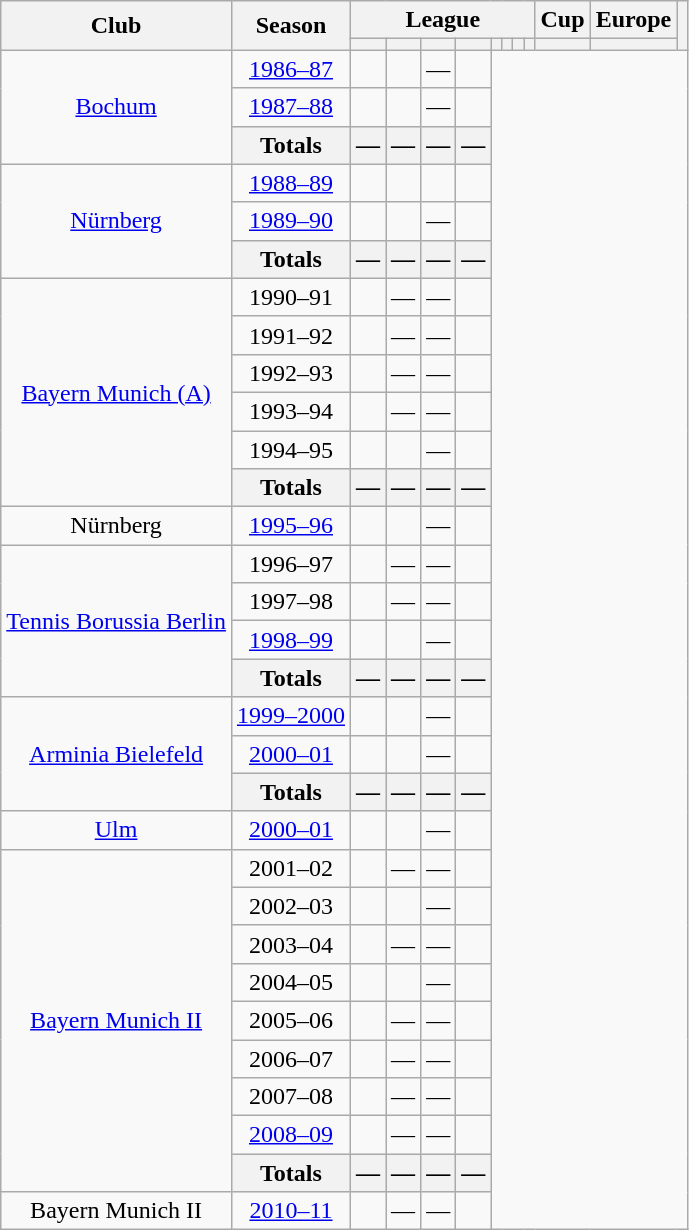<table class="wikitable" style="text-align: center">
<tr>
<th rowspan="2">Club</th>
<th rowspan="2">Season</th>
<th colspan="8">League</th>
<th>Cup</th>
<th>Europe</th>
<th rowspan="2"></th>
</tr>
<tr>
<th></th>
<th></th>
<th></th>
<th></th>
<th></th>
<th></th>
<th></th>
<th></th>
<th></th>
<th></th>
</tr>
<tr>
<td rowspan="3"><a href='#'>Bochum</a></td>
<td><a href='#'>1986–87</a><br></td>
<td></td>
<td></td>
<td>—</td>
<td></td>
</tr>
<tr>
<td><a href='#'>1987–88</a><br></td>
<td></td>
<td></td>
<td>—</td>
<td></td>
</tr>
<tr>
<th>Totals<br></th>
<th>—</th>
<th>—</th>
<th>—</th>
<th>—</th>
</tr>
<tr>
<td rowspan="3"><a href='#'>Nürnberg</a></td>
<td><a href='#'>1988–89</a><br></td>
<td></td>
<td></td>
<td></td>
<td></td>
</tr>
<tr>
<td><a href='#'>1989–90</a><br></td>
<td></td>
<td></td>
<td>—</td>
<td></td>
</tr>
<tr>
<th>Totals<br></th>
<th>—</th>
<th>—</th>
<th>—</th>
<th>—</th>
</tr>
<tr>
<td rowspan="6"><a href='#'>Bayern Munich (A)</a></td>
<td>1990–91<br></td>
<td></td>
<td>—</td>
<td>—</td>
<td></td>
</tr>
<tr>
<td>1991–92<br></td>
<td></td>
<td>—</td>
<td>—</td>
<td></td>
</tr>
<tr>
<td>1992–93<br></td>
<td></td>
<td>—</td>
<td>—</td>
<td></td>
</tr>
<tr>
<td>1993–94<br></td>
<td></td>
<td>—</td>
<td>—</td>
<td></td>
</tr>
<tr>
<td>1994–95<br></td>
<td></td>
<td></td>
<td>—</td>
<td></td>
</tr>
<tr>
<th>Totals<br></th>
<th>—</th>
<th>—</th>
<th>—</th>
<th>—</th>
</tr>
<tr>
<td>Nürnberg</td>
<td><a href='#'>1995–96</a><br></td>
<td></td>
<td></td>
<td>—</td>
<td></td>
</tr>
<tr>
<td rowspan="4"><a href='#'>Tennis Borussia Berlin</a></td>
<td>1996–97<br></td>
<td></td>
<td>—</td>
<td>—</td>
<td></td>
</tr>
<tr>
<td>1997–98<br></td>
<td></td>
<td>—</td>
<td>—</td>
<td></td>
</tr>
<tr>
<td><a href='#'>1998–99</a><br></td>
<td></td>
<td></td>
<td>—</td>
<td></td>
</tr>
<tr>
<th>Totals<br></th>
<th>—</th>
<th>—</th>
<th>—</th>
<th>—</th>
</tr>
<tr>
<td rowspan="3"><a href='#'>Arminia Bielefeld</a></td>
<td><a href='#'>1999–2000</a><br></td>
<td></td>
<td></td>
<td>—</td>
<td></td>
</tr>
<tr>
<td><a href='#'>2000–01</a><br></td>
<td></td>
<td></td>
<td>—</td>
<td></td>
</tr>
<tr>
<th>Totals<br></th>
<th>—</th>
<th>—</th>
<th>—</th>
<th>—</th>
</tr>
<tr>
<td><a href='#'>Ulm</a></td>
<td><a href='#'>2000–01</a><br></td>
<td></td>
<td></td>
<td>—</td>
<td></td>
</tr>
<tr>
<td rowspan="9"><a href='#'>Bayern Munich II</a></td>
<td>2001–02<br></td>
<td></td>
<td>—</td>
<td>—</td>
<td></td>
</tr>
<tr>
<td>2002–03<br></td>
<td></td>
<td></td>
<td>—</td>
<td></td>
</tr>
<tr>
<td>2003–04<br></td>
<td></td>
<td>—</td>
<td>—</td>
<td></td>
</tr>
<tr>
<td>2004–05<br></td>
<td></td>
<td></td>
<td>—</td>
<td></td>
</tr>
<tr>
<td>2005–06<br></td>
<td></td>
<td>—</td>
<td>—</td>
<td></td>
</tr>
<tr>
<td>2006–07<br></td>
<td></td>
<td>—</td>
<td>—</td>
<td></td>
</tr>
<tr>
<td>2007–08<br></td>
<td></td>
<td>—</td>
<td>—</td>
<td></td>
</tr>
<tr>
<td><a href='#'>2008–09</a><br></td>
<td></td>
<td>—</td>
<td>—</td>
<td></td>
</tr>
<tr>
<th>Totals<br></th>
<th>—</th>
<th>—</th>
<th>—</th>
<th>—</th>
</tr>
<tr>
<td>Bayern Munich II</td>
<td><a href='#'>2010–11</a><br></td>
<td></td>
<td>—</td>
<td>—</td>
<td></td>
</tr>
</table>
